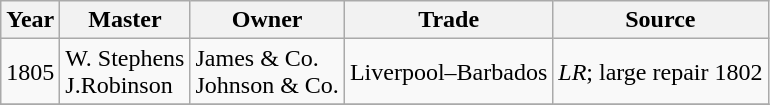<table class="sortable wikitable">
<tr>
<th>Year</th>
<th>Master</th>
<th>Owner</th>
<th>Trade</th>
<th>Source</th>
</tr>
<tr>
<td>1805</td>
<td>W. Stephens<br>J.Robinson</td>
<td>James & Co.<br>Johnson & Co.</td>
<td>Liverpool–Barbados</td>
<td><em>LR</em>; large repair 1802</td>
</tr>
<tr>
</tr>
</table>
